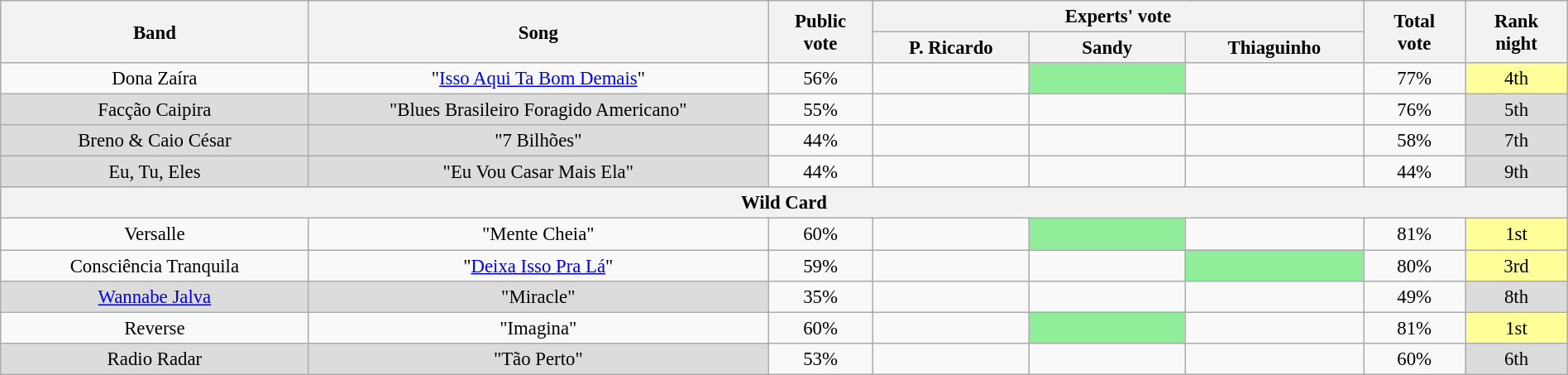<table class="wikitable" style="font-size:95%; text-align:center" width="100%">
<tr>
<th width="135" rowspan=2>Band</th>
<th width="205" rowspan=2>Song</th>
<th width="040" rowspan=2>Public<br>vote</th>
<th colspan=3>Experts' vote</th>
<th width="040" rowspan=2>Total<br>vote</th>
<th width="040" rowspan=2>Rank<br>night</th>
</tr>
<tr>
<th width="065">P. Ricardo</th>
<th width="065">Sandy</th>
<th width="065">Thiaguinho</th>
</tr>
<tr>
<td>Dona Zaíra</td>
<td>"<a href='#'>Isso Aqui Ta Bom Demais</a>"</td>
<td>56%</td>
<td></td>
<td bgcolor="90EE9B"></td>
<td></td>
<td>77%</td>
<td bgcolor="#FFFF99">4th</td>
</tr>
<tr>
<td bgcolor="DCDCDC">Facção Caipira</td>
<td bgcolor="DCDCDC">"Blues Brasileiro Foragido Americano"</td>
<td>55%</td>
<td></td>
<td></td>
<td></td>
<td>76%</td>
<td bgcolor="DCDCDC">5th</td>
</tr>
<tr>
<td bgcolor="DCDCDC">Breno & Caio César</td>
<td bgcolor="DCDCDC">"7 Bilhões"</td>
<td>44%</td>
<td></td>
<td></td>
<td></td>
<td>58%</td>
<td bgcolor="DCDCDC">7th</td>
</tr>
<tr>
<td bgcolor="DCDCDC">Eu, Tu, Eles</td>
<td bgcolor="DCDCDC">"Eu Vou Casar Mais Ela"</td>
<td>44%</td>
<td></td>
<td></td>
<td></td>
<td>44%</td>
<td bgcolor="DCDCDC">9th</td>
</tr>
<tr>
<th colspan="8">Wild Card</th>
</tr>
<tr>
<td>Versalle</td>
<td>"Mente Cheia"</td>
<td>60%</td>
<td></td>
<td bgcolor="90EE9B"></td>
<td></td>
<td>81%</td>
<td bgcolor="#FFFF99">1st</td>
</tr>
<tr>
<td>Consciência Tranquila</td>
<td>"<a href='#'>Deixa Isso Pra Lá</a>"</td>
<td>59%</td>
<td></td>
<td></td>
<td bgcolor="90EE9B"></td>
<td>80%</td>
<td bgcolor="#FFFF99">3rd</td>
</tr>
<tr>
<td bgcolor="DCDCDC"><a href='#'>Wannabe Jalva</a></td>
<td bgcolor="DCDCDC">"Miracle"</td>
<td>35%</td>
<td></td>
<td></td>
<td></td>
<td>49%</td>
<td bgcolor="DCDCDC">8th</td>
</tr>
<tr>
<td>Reverse</td>
<td>"Imagina"</td>
<td>60%</td>
<td></td>
<td bgcolor="90EE9B"></td>
<td></td>
<td>81%</td>
<td bgcolor="#FFFF99">1st</td>
</tr>
<tr>
<td bgcolor="DCDCDC">Radio Radar</td>
<td bgcolor="DCDCDC">"Tão Perto"</td>
<td>53%</td>
<td></td>
<td></td>
<td></td>
<td>60%</td>
<td bgcolor="DCDCDC">6th</td>
</tr>
</table>
